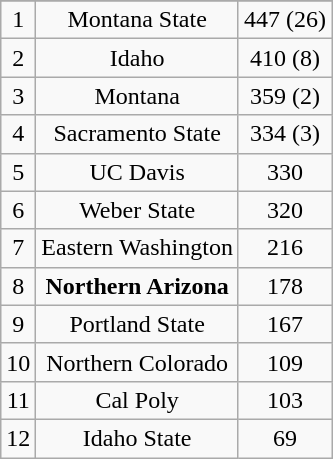<table class="wikitable" style="display: inline-table;">
<tr align="center">
</tr>
<tr align="center">
<td>1</td>
<td>Montana State</td>
<td>447 (26)</td>
</tr>
<tr align="center">
<td>2</td>
<td>Idaho</td>
<td>410 (8)</td>
</tr>
<tr align="center">
<td>3</td>
<td>Montana</td>
<td>359 (2)</td>
</tr>
<tr align="center">
<td>4</td>
<td>Sacramento State</td>
<td>334 (3)</td>
</tr>
<tr align="center">
<td>5</td>
<td>UC Davis</td>
<td>330</td>
</tr>
<tr align="center">
<td>6</td>
<td>Weber State</td>
<td>320</td>
</tr>
<tr align="center">
<td>7</td>
<td>Eastern Washington</td>
<td>216</td>
</tr>
<tr align="center">
<td>8</td>
<td><strong>Northern Arizona</strong></td>
<td>178</td>
</tr>
<tr align="center">
<td>9</td>
<td>Portland State</td>
<td>167</td>
</tr>
<tr align="center">
<td>10</td>
<td>Northern Colorado</td>
<td>109</td>
</tr>
<tr align="center">
<td>11</td>
<td>Cal Poly</td>
<td>103</td>
</tr>
<tr align="center">
<td>12</td>
<td>Idaho State</td>
<td>69</td>
</tr>
</table>
